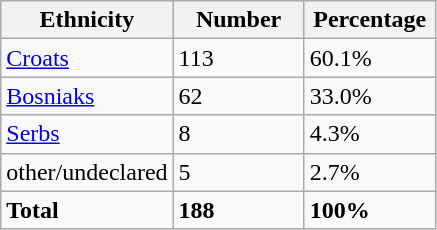<table class="wikitable">
<tr>
<th width="100px">Ethnicity</th>
<th width="80px">Number</th>
<th width="80px">Percentage</th>
</tr>
<tr>
<td><a href='#'>Croats</a></td>
<td>113</td>
<td>60.1%</td>
</tr>
<tr>
<td><a href='#'>Bosniaks</a></td>
<td>62</td>
<td>33.0%</td>
</tr>
<tr>
<td><a href='#'>Serbs</a></td>
<td>8</td>
<td>4.3%</td>
</tr>
<tr>
<td>other/undeclared</td>
<td>5</td>
<td>2.7%</td>
</tr>
<tr>
<td><strong>Total</strong></td>
<td><strong>188</strong></td>
<td><strong>100%</strong></td>
</tr>
</table>
